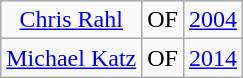<table class="wikitable">
<tr align="center">
<td><a href='#'>Chris Rahl</a></td>
<td>OF</td>
<td><a href='#'>2004</a></td>
</tr>
<tr align="center">
<td><a href='#'>Michael Katz</a></td>
<td>OF</td>
<td><a href='#'>2014</a></td>
</tr>
</table>
